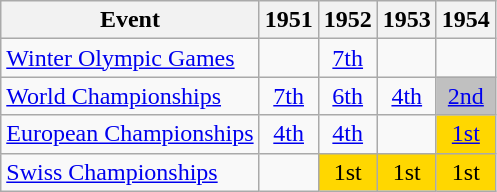<table class="wikitable">
<tr>
<th>Event</th>
<th>1951</th>
<th>1952</th>
<th>1953</th>
<th>1954</th>
</tr>
<tr>
<td><a href='#'>Winter Olympic Games</a></td>
<td></td>
<td align=center><a href='#'>7th</a></td>
<td></td>
<td></td>
</tr>
<tr>
<td><a href='#'>World Championships</a></td>
<td align=center><a href='#'>7th</a></td>
<td align=center><a href='#'>6th</a></td>
<td align=center><a href='#'>4th</a></td>
<td align=center bgcolor=silver><a href='#'>2nd</a></td>
</tr>
<tr>
<td><a href='#'>European Championships</a></td>
<td align=center><a href='#'>4th</a></td>
<td align=center><a href='#'>4th</a></td>
<td></td>
<td align=center bgcolor=gold><a href='#'>1st</a></td>
</tr>
<tr>
<td><a href='#'>Swiss Championships</a></td>
<td></td>
<td align=center bgcolor=gold>1st</td>
<td align=center bgcolor=gold>1st</td>
<td align=center bgcolor=gold>1st</td>
</tr>
</table>
